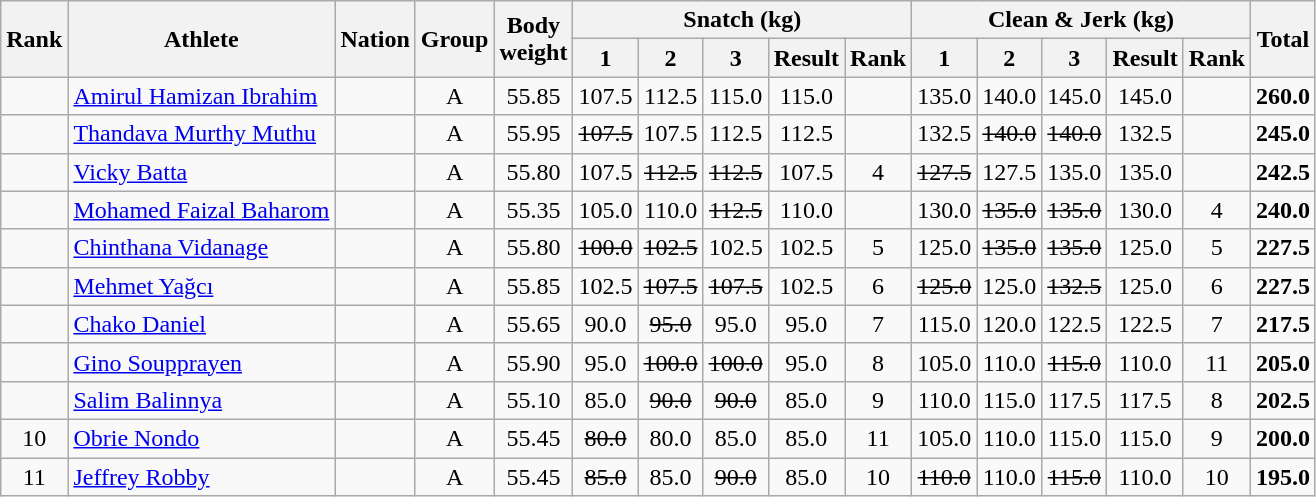<table class="wikitable sortable" style="text-align:center;">
<tr>
<th rowspan=2>Rank</th>
<th rowspan=2>Athlete</th>
<th rowspan=2>Nation</th>
<th rowspan=2>Group</th>
<th rowspan=2>Body<br>weight</th>
<th colspan=5>Snatch (kg)</th>
<th colspan=5>Clean & Jerk (kg)</th>
<th rowspan=2>Total</th>
</tr>
<tr>
<th>1</th>
<th>2</th>
<th>3</th>
<th>Result</th>
<th>Rank</th>
<th>1</th>
<th>2</th>
<th>3</th>
<th>Result</th>
<th>Rank</th>
</tr>
<tr>
<td></td>
<td align=left><a href='#'>Amirul Hamizan Ibrahim</a></td>
<td align=left></td>
<td>A</td>
<td>55.85</td>
<td>107.5</td>
<td>112.5</td>
<td>115.0</td>
<td>115.0</td>
<td></td>
<td>135.0</td>
<td>140.0</td>
<td>145.0</td>
<td>145.0</td>
<td></td>
<td><strong>260.0</strong></td>
</tr>
<tr>
<td></td>
<td align=left><a href='#'>Thandava Murthy Muthu</a></td>
<td align=left></td>
<td>A</td>
<td>55.95</td>
<td><s>107.5</s></td>
<td>107.5</td>
<td>112.5</td>
<td>112.5</td>
<td></td>
<td>132.5</td>
<td><s>140.0</s></td>
<td><s>140.0</s></td>
<td>132.5</td>
<td></td>
<td><strong>245.0</strong></td>
</tr>
<tr>
<td></td>
<td align=left><a href='#'>Vicky Batta</a></td>
<td align=left></td>
<td>A</td>
<td>55.80</td>
<td>107.5</td>
<td><s>112.5</s></td>
<td><s>112.5</s></td>
<td>107.5</td>
<td>4</td>
<td><s>127.5</s></td>
<td>127.5</td>
<td>135.0</td>
<td>135.0</td>
<td></td>
<td><strong>242.5</strong></td>
</tr>
<tr>
<td></td>
<td align=left><a href='#'>Mohamed Faizal Baharom</a></td>
<td align=left></td>
<td>A</td>
<td>55.35</td>
<td>105.0</td>
<td>110.0</td>
<td><s>112.5</s></td>
<td>110.0</td>
<td></td>
<td>130.0</td>
<td><s>135.0</s></td>
<td><s>135.0</s></td>
<td>130.0</td>
<td>4</td>
<td><strong>240.0</strong></td>
</tr>
<tr>
<td></td>
<td align=left><a href='#'>Chinthana Vidanage</a></td>
<td align=left></td>
<td>A</td>
<td>55.80</td>
<td><s>100.0</s></td>
<td><s>102.5</s></td>
<td>102.5</td>
<td>102.5</td>
<td>5</td>
<td>125.0</td>
<td><s>135.0</s></td>
<td><s>135.0</s></td>
<td>125.0</td>
<td>5</td>
<td><strong>227.5</strong></td>
</tr>
<tr>
<td></td>
<td align=left><a href='#'>Mehmet Yağcı</a></td>
<td align=left></td>
<td>A</td>
<td>55.85</td>
<td>102.5</td>
<td><s>107.5</s></td>
<td><s>107.5</s></td>
<td>102.5</td>
<td>6</td>
<td><s>125.0</s></td>
<td>125.0</td>
<td><s>132.5</s></td>
<td>125.0</td>
<td>6</td>
<td><strong>227.5</strong></td>
</tr>
<tr>
<td></td>
<td align=left><a href='#'>Chako Daniel</a></td>
<td align=left></td>
<td>A</td>
<td>55.65</td>
<td>90.0</td>
<td><s>95.0</s></td>
<td>95.0</td>
<td>95.0</td>
<td>7</td>
<td>115.0</td>
<td>120.0</td>
<td>122.5</td>
<td>122.5</td>
<td>7</td>
<td><strong>217.5</strong></td>
</tr>
<tr>
<td></td>
<td align=left><a href='#'>Gino Soupprayen</a></td>
<td align=left></td>
<td>A</td>
<td>55.90</td>
<td>95.0</td>
<td><s>100.0</s></td>
<td><s>100.0</s></td>
<td>95.0</td>
<td>8</td>
<td>105.0</td>
<td>110.0</td>
<td><s>115.0</s></td>
<td>110.0</td>
<td>11</td>
<td><strong>205.0</strong></td>
</tr>
<tr>
<td></td>
<td align=left><a href='#'>Salim Balinnya</a></td>
<td align=left></td>
<td>A</td>
<td>55.10</td>
<td>85.0</td>
<td><s>90.0</s></td>
<td><s>90.0</s></td>
<td>85.0</td>
<td>9</td>
<td>110.0</td>
<td>115.0</td>
<td>117.5</td>
<td>117.5</td>
<td>8</td>
<td><strong>202.5</strong></td>
</tr>
<tr>
<td>10</td>
<td align=left><a href='#'>Obrie Nondo</a></td>
<td align=left></td>
<td>A</td>
<td>55.45</td>
<td><s>80.0</s></td>
<td>80.0</td>
<td>85.0</td>
<td>85.0</td>
<td>11</td>
<td>105.0</td>
<td>110.0</td>
<td>115.0</td>
<td>115.0</td>
<td>9</td>
<td><strong>200.0</strong></td>
</tr>
<tr>
<td>11</td>
<td align=left><a href='#'>Jeffrey Robby</a></td>
<td align=left></td>
<td>A</td>
<td>55.45</td>
<td><s>85.0</s></td>
<td>85.0</td>
<td><s>90.0</s></td>
<td>85.0</td>
<td>10</td>
<td><s>110.0</s></td>
<td>110.0</td>
<td><s>115.0</s></td>
<td>110.0</td>
<td>10</td>
<td><strong>195.0</strong></td>
</tr>
</table>
